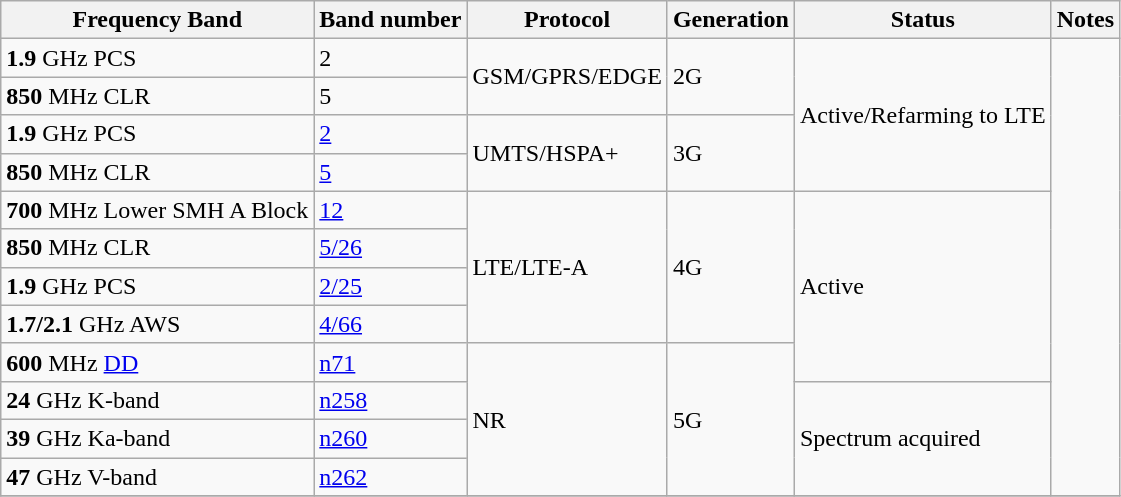<table class="wikitable sortable">
<tr>
<th>Frequency Band</th>
<th>Band number</th>
<th>Protocol</th>
<th>Generation</th>
<th>Status</th>
<th>Notes</th>
</tr>
<tr>
<td><strong>1.9</strong> GHz PCS</td>
<td>2</td>
<td rowspan="2">GSM/GPRS/EDGE</td>
<td rowspan="2">2G</td>
<td rowspan="4">Active/Refarming to LTE</td>
<td rowspan="12"></td>
</tr>
<tr>
<td><strong>850</strong> MHz CLR</td>
<td>5</td>
</tr>
<tr>
<td><strong>1.9</strong> GHz PCS</td>
<td><a href='#'>2</a></td>
<td rowspan="2">UMTS/HSPA+</td>
<td rowspan="2">3G</td>
</tr>
<tr>
<td><strong>850</strong> MHz CLR</td>
<td><a href='#'>5</a></td>
</tr>
<tr>
<td><strong>700</strong> MHz Lower SMH A Block</td>
<td><a href='#'>12</a></td>
<td rowspan="4">LTE/LTE-A</td>
<td rowspan="4">4G</td>
<td rowspan="5">Active</td>
</tr>
<tr>
<td><strong>850</strong> MHz CLR</td>
<td><a href='#'>5/26</a></td>
</tr>
<tr>
<td><strong>1.9</strong> GHz PCS</td>
<td><a href='#'>2/25</a></td>
</tr>
<tr>
<td><strong>1.7/2.1</strong> GHz AWS</td>
<td><a href='#'>4/66</a></td>
</tr>
<tr>
<td><strong>600</strong> MHz <a href='#'>DD</a></td>
<td><a href='#'>n71</a></td>
<td rowspan="4">NR</td>
<td rowspan="4">5G</td>
</tr>
<tr>
<td><strong>24</strong> GHz K-band</td>
<td><a href='#'>n258</a></td>
<td rowspan="3">Spectrum acquired</td>
</tr>
<tr>
<td><strong>39</strong> GHz Ka-band</td>
<td><a href='#'>n260</a></td>
</tr>
<tr>
<td><strong>47</strong> GHz V-band</td>
<td><a href='#'>n262</a></td>
</tr>
<tr>
</tr>
</table>
